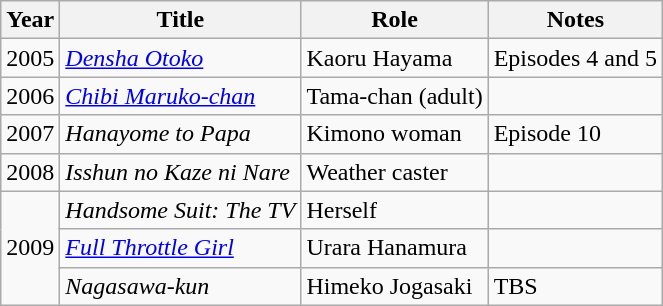<table class="wikitable">
<tr>
<th>Year</th>
<th>Title</th>
<th>Role</th>
<th>Notes</th>
</tr>
<tr>
<td>2005</td>
<td><em><a href='#'>Densha Otoko</a></em></td>
<td>Kaoru Hayama</td>
<td>Episodes 4 and 5</td>
</tr>
<tr>
<td>2006</td>
<td><em><a href='#'>Chibi Maruko-chan</a></em></td>
<td>Tama-chan (adult)</td>
<td></td>
</tr>
<tr>
<td>2007</td>
<td><em>Hanayome to Papa</em></td>
<td>Kimono woman</td>
<td>Episode 10</td>
</tr>
<tr>
<td>2008</td>
<td><em>Isshun no Kaze ni Nare</em></td>
<td>Weather caster</td>
<td></td>
</tr>
<tr>
<td rowspan="3">2009</td>
<td><em>Handsome Suit: The TV</em></td>
<td>Herself</td>
<td></td>
</tr>
<tr>
<td><em><a href='#'>Full Throttle Girl</a></em></td>
<td>Urara Hanamura</td>
<td></td>
</tr>
<tr>
<td><em>Nagasawa-kun</em></td>
<td>Himeko Jogasaki</td>
<td>TBS</td>
</tr>
</table>
